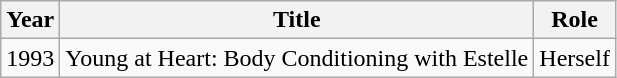<table class="wikitable">
<tr>
<th>Year</th>
<th>Title</th>
<th>Role</th>
</tr>
<tr>
<td>1993</td>
<td>Young at Heart: Body Conditioning with Estelle</td>
<td>Herself</td>
</tr>
</table>
